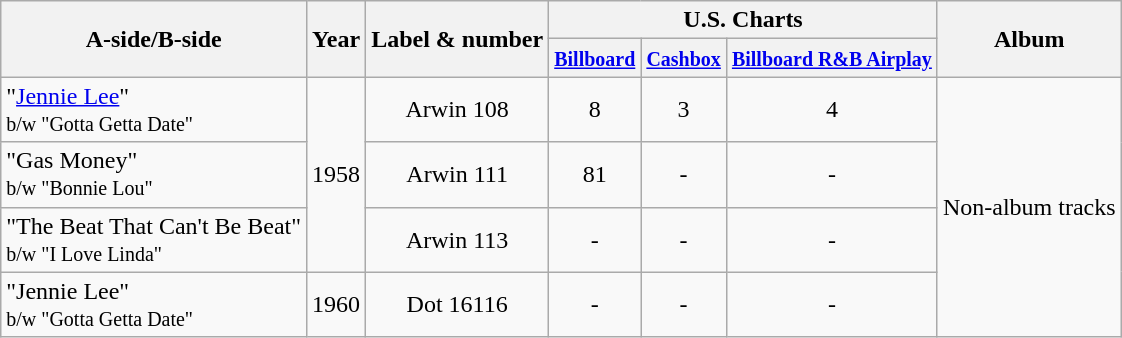<table class="wikitable">
<tr>
<th rowspan="2" style="text-align:center">A-side/B-side</th>
<th style="text-align:center;" rowspan="2">Year</th>
<th style="text-align:center" rowspan="2">Label & number</th>
<th style="text-align:center;" rowspan="1" colspan=3>U.S. Charts</th>
<th style="text-align:center;" rowspan="2">Album</th>
</tr>
<tr>
<th style="text-align:center;"><small><a href='#'>Billboard</a></small></th>
<th style="text-align:center;"><small><a href='#'>Cashbox</a></small></th>
<th style="text-align:center;"><small><a href='#'>Billboard R&B Airplay</a></small></th>
</tr>
<tr>
<td style="text-align:left;">"<a href='#'>Jennie Lee</a>"<br><small>b/w "Gotta Getta Date"</small></td>
<td rowspan="3">1958</td>
<td style="text-align:center;">Arwin 108</td>
<td style="text-align:center;">8</td>
<td style="text-align:center;">3</td>
<td style="text-align:center;">4</td>
<td style="text-align:center;" rowspan=4>Non-album tracks</td>
</tr>
<tr>
<td style="text-align:left;">"Gas Money"<br><small>b/w "Bonnie Lou"</small></td>
<td style="text-align:center;">Arwin 111</td>
<td style="text-align:center;">81</td>
<td style="text-align:center;">-</td>
<td style="text-align:center;">-</td>
</tr>
<tr>
<td style="text-align:left;">"The Beat That Can't Be Beat"<br><small>b/w "I Love Linda"</small></td>
<td style="text-align:center;">Arwin 113</td>
<td style="text-align:center;">-</td>
<td style="text-align:center;">-</td>
<td style="text-align:center;">-</td>
</tr>
<tr>
<td style="text-align:left;">"Jennie Lee"<br><small>b/w "Gotta Getta Date"</small></td>
<td rowspan="1">1960</td>
<td style="text-align:center;">Dot 16116</td>
<td style="text-align:center;">-</td>
<td style="text-align:center;">-</td>
<td style="text-align:center;">-</td>
</tr>
</table>
